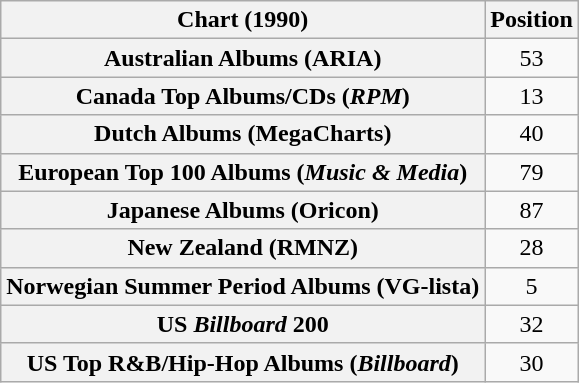<table class="wikitable sortable plainrowheaders" style="text-align:center">
<tr>
<th scope="col">Chart (1990)</th>
<th scope="col">Position</th>
</tr>
<tr>
<th scope="row">Australian Albums (ARIA)</th>
<td>53</td>
</tr>
<tr>
<th scope="row">Canada Top Albums/CDs (<em>RPM</em>)</th>
<td>13</td>
</tr>
<tr>
<th scope="row">Dutch Albums (MegaCharts)</th>
<td>40</td>
</tr>
<tr>
<th scope="row">European Top 100 Albums (<em>Music & Media</em>)</th>
<td>79</td>
</tr>
<tr>
<th scope="row">Japanese Albums (Oricon)</th>
<td>87</td>
</tr>
<tr>
<th scope="row">New Zealand (RMNZ)</th>
<td>28</td>
</tr>
<tr>
<th scope="row">Norwegian Summer Period Albums (VG-lista)</th>
<td>5</td>
</tr>
<tr>
<th scope="row">US <em>Billboard</em> 200</th>
<td>32</td>
</tr>
<tr>
<th scope="row">US Top R&B/Hip-Hop Albums (<em>Billboard</em>)</th>
<td>30</td>
</tr>
</table>
